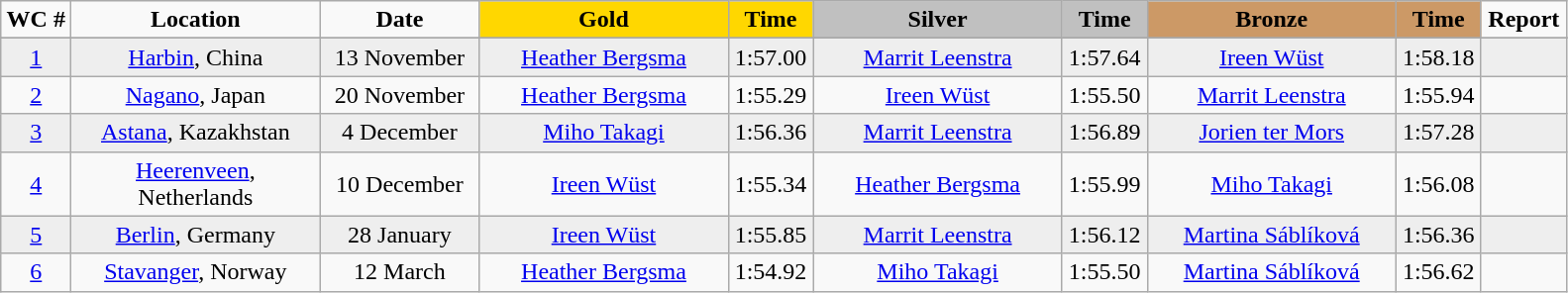<table class="wikitable">
<tr>
<td width="40" align="center"><strong>WC #</strong></td>
<td width="160" align="center"><strong>Location</strong></td>
<td width="100" align="center"><strong>Date</strong></td>
<td width="160" bgcolor="gold" align="center"><strong>Gold</strong></td>
<td width="50" bgcolor="gold" align="center"><strong>Time</strong></td>
<td width="160" bgcolor="silver" align="center"><strong>Silver</strong></td>
<td width="50" bgcolor="silver" align="center"><strong>Time</strong></td>
<td width="160" bgcolor="#CC9966" align="center"><strong>Bronze</strong></td>
<td width="50" bgcolor="#CC9966" align="center"><strong>Time</strong></td>
<td width="50" align="center"><strong>Report</strong></td>
</tr>
<tr bgcolor="#cccccc">
</tr>
<tr bgcolor="#eeeeee">
<td align="center"><a href='#'>1</a></td>
<td align="center"><a href='#'>Harbin</a>, China</td>
<td align="center">13 November</td>
<td align="center"><a href='#'>Heather Bergsma</a><br><small></small></td>
<td align="center">1:57.00</td>
<td align="center"><a href='#'>Marrit Leenstra</a><br><small></small></td>
<td align="center">1:57.64</td>
<td align="center"><a href='#'>Ireen Wüst</a><br><small></small></td>
<td align="center">1:58.18</td>
<td align="center"></td>
</tr>
<tr>
<td align="center"><a href='#'>2</a></td>
<td align="center"><a href='#'>Nagano</a>, Japan</td>
<td align="center">20 November</td>
<td align="center"><a href='#'>Heather Bergsma</a><br><small></small></td>
<td align="center">1:55.29</td>
<td align="center"><a href='#'>Ireen Wüst</a><br><small></small></td>
<td align="center">1:55.50</td>
<td align="center"><a href='#'>Marrit Leenstra</a><br><small></small></td>
<td align="center">1:55.94</td>
<td align="center"></td>
</tr>
<tr bgcolor="#eeeeee">
<td align="center"><a href='#'>3</a></td>
<td align="center"><a href='#'>Astana</a>, Kazakhstan</td>
<td align="center">4 December</td>
<td align="center"><a href='#'>Miho Takagi</a><br><small></small></td>
<td align="center">1:56.36</td>
<td align="center"><a href='#'>Marrit Leenstra</a><br><small></small></td>
<td align="center">1:56.89</td>
<td align="center"><a href='#'>Jorien ter Mors</a><br><small></small></td>
<td align="center">1:57.28</td>
<td align="center"></td>
</tr>
<tr>
<td align="center"><a href='#'>4</a></td>
<td align="center"><a href='#'>Heerenveen</a>, Netherlands</td>
<td align="center">10 December</td>
<td align="center"><a href='#'>Ireen Wüst</a><br><small></small></td>
<td align="center">1:55.34</td>
<td align="center"><a href='#'>Heather Bergsma</a><br><small></small></td>
<td align="center">1:55.99</td>
<td align="center"><a href='#'>Miho Takagi</a><br><small></small></td>
<td align="center">1:56.08</td>
<td align="center"></td>
</tr>
<tr bgcolor="#eeeeee">
<td align="center"><a href='#'>5</a></td>
<td align="center"><a href='#'>Berlin</a>, Germany</td>
<td align="center">28 January</td>
<td align="center"><a href='#'>Ireen Wüst</a><br><small></small></td>
<td align="center">1:55.85</td>
<td align="center"><a href='#'>Marrit Leenstra</a><br><small></small></td>
<td align="center">1:56.12</td>
<td align="center"><a href='#'>Martina Sáblíková</a><br><small></small></td>
<td align="center">1:56.36</td>
<td align="center"></td>
</tr>
<tr>
<td align="center"><a href='#'>6</a></td>
<td align="center"><a href='#'>Stavanger</a>, Norway</td>
<td align="center">12 March</td>
<td align="center"><a href='#'>Heather Bergsma</a><br><small></small></td>
<td align="center">1:54.92</td>
<td align="center"><a href='#'>Miho Takagi</a><br><small></small></td>
<td align="center">1:55.50</td>
<td align="center"><a href='#'>Martina Sáblíková</a><br><small></small></td>
<td align="center">1:56.62</td>
<td align="center"></td>
</tr>
</table>
